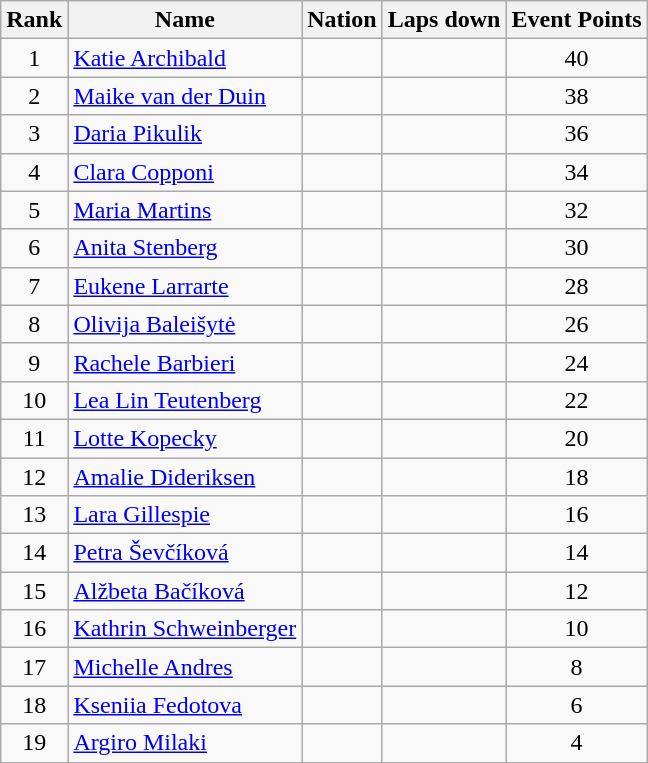<table class="wikitable sortable" style="text-align:center">
<tr>
<th>Rank</th>
<th>Name</th>
<th>Nation</th>
<th>Laps down</th>
<th>Event Points</th>
</tr>
<tr>
<td>1</td>
<td align=left><a href='#'>Katie Archibald</a></td>
<td align=left></td>
<td></td>
<td>40</td>
</tr>
<tr>
<td>2</td>
<td align=left><a href='#'>Maike van der Duin</a></td>
<td align=left></td>
<td></td>
<td>38</td>
</tr>
<tr>
<td>3</td>
<td align=left><a href='#'>Daria Pikulik</a></td>
<td align=left></td>
<td></td>
<td>36</td>
</tr>
<tr>
<td>4</td>
<td align=left><a href='#'>Clara Copponi</a></td>
<td align=left></td>
<td></td>
<td>34</td>
</tr>
<tr>
<td>5</td>
<td align=left><a href='#'>Maria Martins</a></td>
<td align=left></td>
<td></td>
<td>32</td>
</tr>
<tr>
<td>6</td>
<td align=left><a href='#'>Anita Stenberg</a></td>
<td align=left></td>
<td></td>
<td>30</td>
</tr>
<tr>
<td>7</td>
<td align=left><a href='#'>Eukene Larrarte</a></td>
<td align=left></td>
<td></td>
<td>28</td>
</tr>
<tr>
<td>8</td>
<td align=left><a href='#'>Olivija Baleišytė</a></td>
<td align=left></td>
<td></td>
<td>26</td>
</tr>
<tr>
<td>9</td>
<td align=left><a href='#'>Rachele Barbieri</a></td>
<td align=left></td>
<td></td>
<td>24</td>
</tr>
<tr>
<td>10</td>
<td align=left><a href='#'>Lea Lin Teutenberg</a></td>
<td align=left></td>
<td></td>
<td>22</td>
</tr>
<tr>
<td>11</td>
<td align=left><a href='#'>Lotte Kopecky</a></td>
<td align=left></td>
<td></td>
<td>20</td>
</tr>
<tr>
<td>12</td>
<td align=left><a href='#'>Amalie Dideriksen</a></td>
<td align=left></td>
<td></td>
<td>18</td>
</tr>
<tr>
<td>13</td>
<td align=left><a href='#'>Lara Gillespie</a></td>
<td align=left></td>
<td></td>
<td>16</td>
</tr>
<tr>
<td>14</td>
<td align=left><a href='#'>Petra Ševčíková</a></td>
<td align=left></td>
<td></td>
<td>14</td>
</tr>
<tr>
<td>15</td>
<td align=left><a href='#'>Alžbeta Bačíková</a></td>
<td align=left></td>
<td></td>
<td>12</td>
</tr>
<tr>
<td>16</td>
<td align=left><a href='#'>Kathrin Schweinberger</a></td>
<td align=left></td>
<td></td>
<td>10</td>
</tr>
<tr>
<td>17</td>
<td align=left><a href='#'>Michelle Andres</a></td>
<td align=left></td>
<td></td>
<td>8</td>
</tr>
<tr>
<td>18</td>
<td align=left><a href='#'>Kseniia Fedotova</a></td>
<td align=left></td>
<td></td>
<td>6</td>
</tr>
<tr>
<td>19</td>
<td align=left><a href='#'>Argiro Milaki</a></td>
<td align=left></td>
<td></td>
<td>4</td>
</tr>
<tr>
</tr>
</table>
